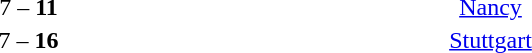<table style="text-align:center">
<tr>
<th width=200></th>
<th width=100></th>
<th width=200></th>
<th width=100></th>
</tr>
<tr>
<td align=right></td>
<td>7 – <strong>11</strong></td>
<td align=left><strong></strong></td>
<td><a href='#'>Nancy</a></td>
</tr>
<tr>
<td align=right></td>
<td>7 – <strong>16</strong></td>
<td align=left><strong></strong></td>
<td><a href='#'>Stuttgart</a></td>
</tr>
</table>
